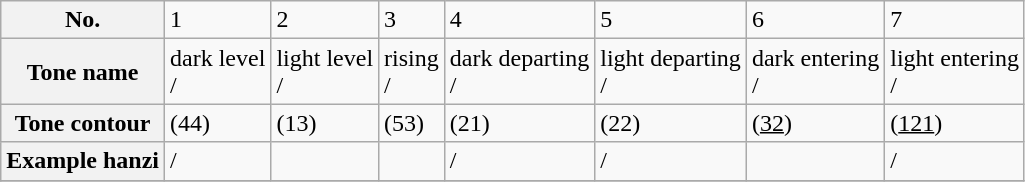<table class="wikitable">
<tr>
<th>No.</th>
<td>1</td>
<td>2</td>
<td>3</td>
<td>4</td>
<td>5</td>
<td>6</td>
<td>7</td>
</tr>
<tr>
<th>Tone name</th>
<td>dark level<br> / </td>
<td>light level<br> / </td>
<td>rising<br> / </td>
<td>dark departing<br> / </td>
<td>light departing<br> / </td>
<td>dark entering<br> / </td>
<td>light entering<br> / </td>
</tr>
<tr>
<th>Tone contour</th>
<td> (44)</td>
<td> (13)</td>
<td> (53)</td>
<td> (21)</td>
<td> (22)</td>
<td> (<u>32</u>)</td>
<td> (<u>121</u>)</td>
</tr>
<tr>
<th>Example hanzi</th>
<td> / </td>
<td></td>
<td></td>
<td> / </td>
<td> / </td>
<td></td>
<td> / </td>
</tr>
<tr>
</tr>
</table>
